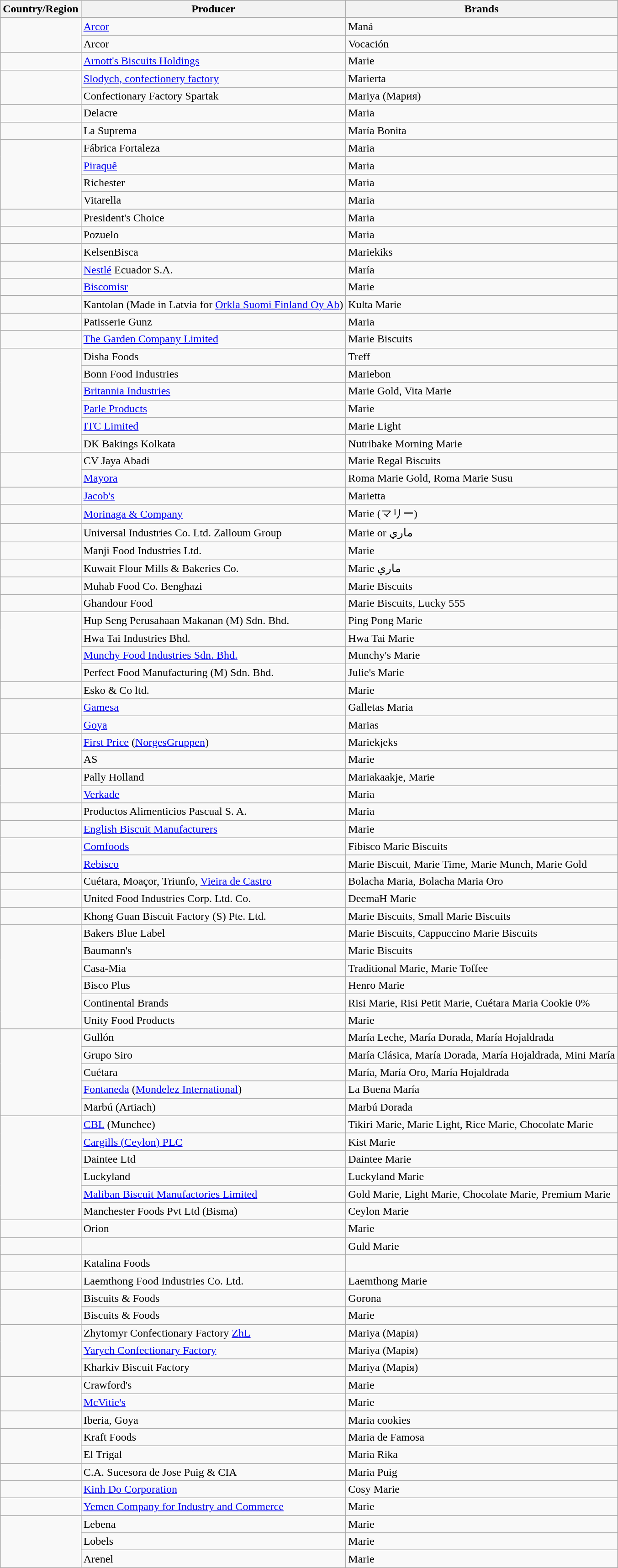<table class="wikitable unsortable">
<tr>
<th>Country/Region</th>
<th>Producer</th>
<th>Brands</th>
</tr>
<tr>
<td rowspan="2" colspan="1"></td>
<td><a href='#'>Arcor</a></td>
<td>Maná</td>
</tr>
<tr>
<td>Arcor</td>
<td>Vocación</td>
</tr>
<tr>
<td></td>
<td><a href='#'>Arnott's Biscuits Holdings</a></td>
<td>Marie</td>
</tr>
<tr>
<td rowspan="2" colspan="1"></td>
<td><a href='#'>Slodych, confectionery factory</a></td>
<td>Marierta</td>
</tr>
<tr>
<td>Confectionary Factory Spartak</td>
<td>Mariya (Мария)</td>
</tr>
<tr>
<td></td>
<td>Delacre</td>
<td>Maria</td>
</tr>
<tr>
<td></td>
<td>La Suprema</td>
<td>María Bonita</td>
</tr>
<tr>
<td rowspan="4" colspan="1"></td>
<td>Fábrica Fortaleza</td>
<td>Maria</td>
</tr>
<tr>
<td><a href='#'>Piraquê</a></td>
<td>Maria</td>
</tr>
<tr>
<td>Richester</td>
<td>Maria</td>
</tr>
<tr>
<td>Vitarella</td>
<td>Maria</td>
</tr>
<tr>
<td></td>
<td>President's Choice</td>
<td>Maria</td>
</tr>
<tr>
<td></td>
<td>Pozuelo</td>
<td>Maria</td>
</tr>
<tr>
<td></td>
<td>KelsenBisca</td>
<td>Mariekiks</td>
</tr>
<tr>
<td></td>
<td><a href='#'>Nestlé</a> Ecuador S.A.</td>
<td>María</td>
</tr>
<tr>
<td></td>
<td><a href='#'>Biscomisr</a></td>
<td>Marie</td>
</tr>
<tr>
<td></td>
<td>Kantolan (Made in Latvia for <a href='#'>Orkla Suomi Finland Oy Ab</a>)</td>
<td>Kulta Marie</td>
</tr>
<tr>
<td></td>
<td>Patisserie Gunz</td>
<td>Maria</td>
</tr>
<tr>
<td></td>
<td><a href='#'>The Garden Company Limited</a></td>
<td>Marie Biscuits</td>
</tr>
<tr>
<td rowspan="6" colspan="1"></td>
<td>Disha Foods</td>
<td>Treff</td>
</tr>
<tr>
<td>Bonn Food Industries</td>
<td>Mariebon</td>
</tr>
<tr>
<td><a href='#'>Britannia Industries</a></td>
<td>Marie Gold, Vita Marie</td>
</tr>
<tr>
<td><a href='#'>Parle Products</a></td>
<td>Marie</td>
</tr>
<tr>
<td><a href='#'>ITC Limited</a></td>
<td>Marie Light</td>
</tr>
<tr>
<td>DK Bakings Kolkata</td>
<td>Nutribake Morning Marie</td>
</tr>
<tr>
<td rowspan="2" colspan="1"></td>
<td>CV Jaya Abadi</td>
<td>Marie Regal Biscuits</td>
</tr>
<tr>
<td><a href='#'>Mayora</a></td>
<td>Roma Marie Gold, Roma Marie Susu</td>
</tr>
<tr>
<td></td>
<td><a href='#'>Jacob's</a></td>
<td>Marietta</td>
</tr>
<tr>
<td></td>
<td><a href='#'>Morinaga & Company</a></td>
<td>Marie (マリー)</td>
</tr>
<tr>
<td></td>
<td>Universal Industries Co. Ltd. Zalloum Group</td>
<td>Marie or ماري</td>
</tr>
<tr>
<td></td>
<td>Manji Food Industries Ltd.</td>
<td>Marie</td>
</tr>
<tr>
<td></td>
<td>Kuwait Flour Mills & Bakeries Co.</td>
<td>Marie ماري</td>
</tr>
<tr>
<td></td>
<td>Muhab Food Co. Benghazi</td>
<td>Marie Biscuits</td>
</tr>
<tr>
<td></td>
<td>Ghandour Food</td>
<td>Marie Biscuits, Lucky 555</td>
</tr>
<tr>
<td rowspan="4" colspan="1"></td>
<td>Hup Seng Perusahaan Makanan (M) Sdn. Bhd.</td>
<td>Ping Pong Marie</td>
</tr>
<tr>
<td>Hwa Tai Industries Bhd.</td>
<td>Hwa Tai Marie</td>
</tr>
<tr>
<td><a href='#'>Munchy Food Industries Sdn. Bhd.</a></td>
<td>Munchy's Marie</td>
</tr>
<tr>
<td>Perfect Food Manufacturing (M) Sdn. Bhd.</td>
<td>Julie's Marie</td>
</tr>
<tr>
<td></td>
<td>Esko & Co ltd.</td>
<td>Marie</td>
</tr>
<tr>
<td rowspan="2" colspan="1"></td>
<td><a href='#'>Gamesa</a></td>
<td>Galletas Maria</td>
</tr>
<tr>
<td><a href='#'>Goya</a></td>
<td>Marias</td>
</tr>
<tr>
<td rowspan="2" colspan="1"></td>
<td><a href='#'>First Price</a> (<a href='#'>NorgesGruppen</a>)</td>
<td>Mariekjeks</td>
</tr>
<tr>
<td> AS</td>
<td>Marie</td>
</tr>
<tr>
<td rowspan="2" colspan="1"></td>
<td>Pally Holland</td>
<td>Mariakaakje, Marie</td>
</tr>
<tr>
<td><a href='#'>Verkade</a></td>
<td>Maria</td>
</tr>
<tr>
<td></td>
<td>Productos Alimenticios Pascual S. A.</td>
<td>Maria</td>
</tr>
<tr>
<td></td>
<td><a href='#'>English Biscuit Manufacturers</a></td>
<td>Marie</td>
</tr>
<tr>
<td rowspan="2"></td>
<td><a href='#'>Comfoods</a></td>
<td>Fibisco Marie Biscuits</td>
</tr>
<tr>
<td><a href='#'>Rebisco</a></td>
<td>Marie Biscuit, Marie Time, Marie Munch, Marie Gold</td>
</tr>
<tr>
<td></td>
<td>Cuétara, Moaçor, Triunfo, <a href='#'>Vieira de Castro</a></td>
<td>Bolacha Maria, Bolacha Maria Oro</td>
</tr>
<tr>
<td></td>
<td>United Food Industries Corp. Ltd. Co.</td>
<td>DeemaH Marie</td>
</tr>
<tr>
<td></td>
<td>Khong Guan Biscuit Factory (S) Pte. Ltd.</td>
<td>Marie Biscuits, Small Marie Biscuits</td>
</tr>
<tr>
<td rowspan="6" colspan="1"></td>
<td>Bakers Blue Label</td>
<td>Marie Biscuits, Cappuccino Marie Biscuits</td>
</tr>
<tr>
<td>Baumann's</td>
<td>Marie Biscuits</td>
</tr>
<tr>
<td>Casa-Mia</td>
<td>Traditional Marie, Marie Toffee</td>
</tr>
<tr>
<td>Bisco Plus</td>
<td>Henro Marie</td>
</tr>
<tr>
<td>Continental Brands</td>
<td>Risi Marie, Risi Petit Marie, Cuétara Maria Cookie 0%</td>
</tr>
<tr>
<td>Unity Food Products</td>
<td>Marie</td>
</tr>
<tr>
<td rowspan="5" colspan="1"></td>
<td>Gullón</td>
<td>María Leche, María Dorada, María Hojaldrada</td>
</tr>
<tr>
<td>Grupo Siro</td>
<td>María Clásica, María Dorada, María Hojaldrada, Mini María</td>
</tr>
<tr>
<td>Cuétara</td>
<td>María, María Oro, María Hojaldrada</td>
</tr>
<tr>
<td><a href='#'>Fontaneda</a> (<a href='#'>Mondelez International</a>)</td>
<td>La Buena María</td>
</tr>
<tr>
<td>Marbú (Artiach)</td>
<td>Marbú Dorada</td>
</tr>
<tr>
<td rowspan="6" colspan="1"></td>
<td><a href='#'>CBL</a> (Munchee)</td>
<td>Tikiri Marie, Marie Light, Rice Marie, Chocolate Marie</td>
</tr>
<tr>
<td><a href='#'>Cargills (Ceylon) PLC</a></td>
<td>Kist Marie</td>
</tr>
<tr>
<td>Daintee Ltd</td>
<td>Daintee Marie</td>
</tr>
<tr>
<td>Luckyland</td>
<td>Luckyland Marie</td>
</tr>
<tr>
<td><a href='#'>Maliban Biscuit Manufactories Limited</a></td>
<td>Gold Marie, Light Marie, Chocolate Marie, Premium Marie</td>
</tr>
<tr>
<td>Manchester Foods Pvt Ltd (Bisma)</td>
<td>Ceylon Marie</td>
</tr>
<tr>
<td></td>
<td>Orion</td>
<td>Marie</td>
</tr>
<tr>
<td></td>
<td></td>
<td>Guld Marie</td>
</tr>
<tr>
<td></td>
<td>Katalina Foods</td>
<td> </td>
</tr>
<tr>
<td></td>
<td>Laemthong Food Industries Co. Ltd.</td>
<td>Laemthong Marie</td>
</tr>
<tr>
<td rowspan="2" colspan="1"></td>
<td> Biscuits & Foods</td>
<td>Gorona</td>
</tr>
<tr>
<td> Biscuits & Foods</td>
<td>Marie</td>
</tr>
<tr>
<td rowspan="3" colspan="1"></td>
<td>Zhytomyr Confectionary Factory <a href='#'>ZhL</a></td>
<td>Mariya (Марія)</td>
</tr>
<tr>
<td><a href='#'>Yarych Confectionary Factory</a></td>
<td>Mariya (Марія)</td>
</tr>
<tr>
<td>Kharkiv Biscuit Factory</td>
<td>Mariya (Марія)</td>
</tr>
<tr>
<td rowspan="2" colspan="1"></td>
<td>Crawford's</td>
<td>Marie</td>
</tr>
<tr>
<td><a href='#'>McVitie's</a></td>
<td>Marie</td>
</tr>
<tr>
<td></td>
<td>Iberia, Goya</td>
<td>Maria cookies</td>
</tr>
<tr>
<td rowspan="2" colspan="1"></td>
<td>Kraft Foods</td>
<td>Maria de Famosa</td>
</tr>
<tr>
<td>El Trigal</td>
<td>Maria Rika</td>
</tr>
<tr>
<td></td>
<td>C.A. Sucesora de Jose Puig & CIA</td>
<td>Maria Puig</td>
</tr>
<tr>
<td></td>
<td><a href='#'>Kinh Do Corporation</a></td>
<td>Cosy Marie</td>
</tr>
<tr>
<td></td>
<td><a href='#'>Yemen Company for Industry and Commerce</a></td>
<td>Marie</td>
</tr>
<tr>
<td rowspan="3" colspan="1"></td>
<td>Lebena</td>
<td>Marie</td>
</tr>
<tr>
<td>Lobels</td>
<td>Marie</td>
</tr>
<tr>
<td>Arenel</td>
<td>Marie</td>
</tr>
</table>
